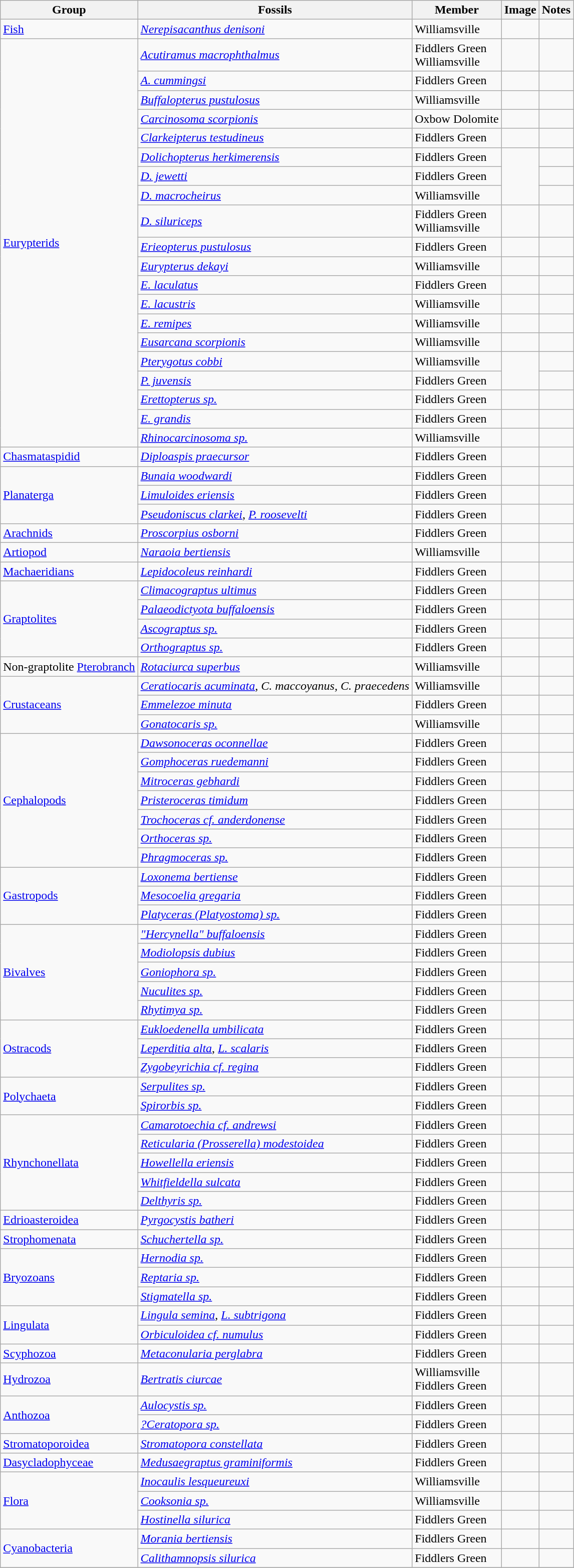<table class="wikitable">
<tr>
<th>Group</th>
<th>Fossils</th>
<th>Member</th>
<th>Image</th>
<th class="unsortable">Notes</th>
</tr>
<tr>
<td><a href='#'>Fish</a></td>
<td><em><a href='#'>Nerepisacanthus denisoni</a></em></td>
<td>Williamsville</td>
<td></td>
<td align="center"></td>
</tr>
<tr>
<td rowspan=20><a href='#'>Eurypterids</a></td>
<td><em><a href='#'>Acutiramus macrophthalmus</a></em></td>
<td>Fiddlers Green<br>Williamsville</td>
<td></td>
<td align=center></td>
</tr>
<tr>
<td><em><a href='#'>A. cummingsi</a></em></td>
<td>Fiddlers Green</td>
<td></td>
<td align=center></td>
</tr>
<tr>
<td><em><a href='#'>Buffalopterus pustulosus</a></em></td>
<td>Williamsville</td>
<td></td>
<td align=center></td>
</tr>
<tr>
<td><em><a href='#'>Carcinosoma scorpionis</a></em></td>
<td>Oxbow Dolomite</td>
<td></td>
<td align=center></td>
</tr>
<tr>
<td><em><a href='#'>Clarkeipterus testudineus</a></em></td>
<td>Fiddlers Green</td>
<td></td>
<td align=center></td>
</tr>
<tr>
<td><em><a href='#'>Dolichopterus herkimerensis</a></em></td>
<td>Fiddlers Green</td>
<td rowspan=3></td>
<td align=center></td>
</tr>
<tr>
<td><em><a href='#'>D. jewetti</a></em></td>
<td>Fiddlers Green</td>
<td align=center></td>
</tr>
<tr>
<td><em><a href='#'>D. macrocheirus</a></em></td>
<td>Williamsville</td>
<td align=center></td>
</tr>
<tr>
<td><em><a href='#'>D. siluriceps</a></em></td>
<td>Fiddlers Green<br>Williamsville</td>
<td></td>
<td align=center></td>
</tr>
<tr>
<td><em><a href='#'>Erieopterus pustulosus</a></em></td>
<td>Fiddlers Green</td>
<td></td>
<td align=center></td>
</tr>
<tr>
<td><em><a href='#'>Eurypterus dekayi</a></em></td>
<td>Williamsville</td>
<td></td>
<td align=center></td>
</tr>
<tr>
<td><em><a href='#'>E. laculatus</a></em></td>
<td>Fiddlers Green</td>
<td></td>
<td align=center></td>
</tr>
<tr>
<td><em><a href='#'>E. lacustris</a></em></td>
<td>Williamsville</td>
<td></td>
<td align=center></td>
</tr>
<tr>
<td><em><a href='#'>E. remipes</a></em></td>
<td>Williamsville</td>
<td></td>
<td align=center></td>
</tr>
<tr>
<td><em><a href='#'>Eusarcana scorpionis</a></em></td>
<td>Williamsville</td>
<td></td>
<td align=center></td>
</tr>
<tr>
<td><em><a href='#'>Pterygotus cobbi</a></em></td>
<td>Williamsville</td>
<td rowspan=2></td>
<td align=center></td>
</tr>
<tr>
<td><em><a href='#'>P. juvensis</a></em></td>
<td>Fiddlers Green</td>
<td align=center></td>
</tr>
<tr>
<td><em><a href='#'>Erettopterus sp.</a></em></td>
<td>Fiddlers Green</td>
<td></td>
<td align=center></td>
</tr>
<tr>
<td><em><a href='#'>E. grandis</a></em></td>
<td>Fiddlers Green</td>
<td></td>
<td align=center></td>
</tr>
<tr>
<td><em><a href='#'>Rhinocarcinosoma sp.</a></em></td>
<td>Williamsville</td>
<td></td>
<td align=center></td>
</tr>
<tr>
<td><a href='#'>Chasmataspidid</a></td>
<td><em><a href='#'>Diploaspis praecursor</a></em></td>
<td>Fiddlers Green</td>
<td></td>
<td align=center></td>
</tr>
<tr>
<td rowspan=3><a href='#'>Planaterga</a></td>
<td><em><a href='#'>Bunaia woodwardi</a></em></td>
<td>Fiddlers Green</td>
<td></td>
<td align=center></td>
</tr>
<tr>
<td><em><a href='#'>Limuloides eriensis</a></em></td>
<td>Fiddlers Green</td>
<td></td>
<td align=center></td>
</tr>
<tr>
<td><em><a href='#'>Pseudoniscus clarkei</a></em>, <em><a href='#'>P. roosevelti</a></em></td>
<td>Fiddlers Green</td>
<td></td>
<td align=center></td>
</tr>
<tr>
<td rowspan=1><a href='#'>Arachnids</a></td>
<td><em><a href='#'>Proscorpius osborni</a></em></td>
<td>Fiddlers Green</td>
<td></td>
<td align=center></td>
</tr>
<tr>
<td><a href='#'>Artiopod</a></td>
<td><em><a href='#'>Naraoia bertiensis</a></em></td>
<td>Williamsville</td>
<td></td>
<td align=center></td>
</tr>
<tr>
<td><a href='#'>Machaeridians</a></td>
<td><em><a href='#'>Lepidocoleus reinhardi</a></em></td>
<td>Fiddlers Green</td>
<td></td>
<td align=center></td>
</tr>
<tr>
<td rowspan=4><a href='#'>Graptolites</a></td>
<td><em><a href='#'>Climacograptus ultimus</a></em></td>
<td>Fiddlers Green</td>
<td></td>
<td align=center></td>
</tr>
<tr>
<td><em><a href='#'>Palaeodictyota buffaloensis</a></em></td>
<td>Fiddlers Green</td>
<td></td>
<td align=center></td>
</tr>
<tr>
<td><em><a href='#'>Ascograptus sp.</a></em></td>
<td>Fiddlers Green</td>
<td></td>
<td align=center></td>
</tr>
<tr>
<td><em><a href='#'>Orthograptus sp.</a></em></td>
<td>Fiddlers Green</td>
<td></td>
<td align=center></td>
</tr>
<tr>
<td>Non-graptolite <a href='#'>Pterobranch</a></td>
<td><em><a href='#'>Rotaciurca superbus</a></em></td>
<td>Williamsville</td>
<td></td>
<td align=center></td>
</tr>
<tr>
<td rowspan=3><a href='#'>Crustaceans</a></td>
<td><em><a href='#'>Ceratiocaris acuminata</a></em>, <em>C. maccoyanus, C. praecedens</em></td>
<td>Williamsville</td>
<td></td>
<td align=center></td>
</tr>
<tr>
<td><em><a href='#'>Emmelezoe minuta</a></em></td>
<td>Fiddlers Green</td>
<td></td>
<td align=center></td>
</tr>
<tr>
<td><em><a href='#'>Gonatocaris sp.</a></em></td>
<td>Williamsville</td>
<td></td>
<td align=center></td>
</tr>
<tr>
<td rowspan=7><a href='#'>Cephalopods</a></td>
<td><em><a href='#'>Dawsonoceras oconnellae</a></em></td>
<td>Fiddlers Green</td>
<td></td>
<td align=center></td>
</tr>
<tr>
<td><em><a href='#'>Gomphoceras ruedemanni</a></em></td>
<td>Fiddlers Green</td>
<td></td>
<td align=center></td>
</tr>
<tr>
<td><em><a href='#'>Mitroceras gebhardi</a></em></td>
<td>Fiddlers Green</td>
<td></td>
<td align=center></td>
</tr>
<tr>
<td><em><a href='#'>Pristeroceras timidum</a></em></td>
<td>Fiddlers Green</td>
<td></td>
<td align=center></td>
</tr>
<tr>
<td><em><a href='#'>Trochoceras cf. anderdonense</a></em></td>
<td>Fiddlers Green</td>
<td></td>
<td align=center></td>
</tr>
<tr>
<td><em><a href='#'>Orthoceras sp.</a></em></td>
<td>Fiddlers Green</td>
<td></td>
<td align=center></td>
</tr>
<tr>
<td><em><a href='#'>Phragmoceras sp.</a></em></td>
<td>Fiddlers Green</td>
<td></td>
<td align=center></td>
</tr>
<tr>
<td rowspan=3><a href='#'>Gastropods</a></td>
<td><em><a href='#'>Loxonema bertiense</a></em></td>
<td>Fiddlers Green</td>
<td></td>
<td align=center></td>
</tr>
<tr>
<td><em><a href='#'>Mesocoelia gregaria</a></em></td>
<td>Fiddlers Green</td>
<td></td>
<td align=center></td>
</tr>
<tr>
<td><em><a href='#'>Platyceras (Platyostoma) sp.</a></em></td>
<td>Fiddlers Green</td>
<td></td>
<td align=center></td>
</tr>
<tr>
<td rowspan=5><a href='#'>Bivalves</a></td>
<td><em><a href='#'>"Hercynella" buffaloensis</a></em></td>
<td>Fiddlers Green</td>
<td></td>
<td align=center></td>
</tr>
<tr>
<td><em><a href='#'>Modiolopsis dubius</a></em></td>
<td>Fiddlers Green</td>
<td></td>
<td align=center></td>
</tr>
<tr>
<td><em><a href='#'>Goniophora sp.</a></em></td>
<td>Fiddlers Green</td>
<td></td>
<td align=center></td>
</tr>
<tr>
<td><em><a href='#'>Nuculites sp.</a></em></td>
<td>Fiddlers Green</td>
<td></td>
<td align=center></td>
</tr>
<tr>
<td><em><a href='#'>Rhytimya sp.</a></em></td>
<td>Fiddlers Green</td>
<td></td>
<td align=center></td>
</tr>
<tr>
<td rowspan=3><a href='#'>Ostracods</a></td>
<td><em><a href='#'>Eukloedenella umbilicata</a></em></td>
<td>Fiddlers Green</td>
<td></td>
<td align=center></td>
</tr>
<tr>
<td><em><a href='#'>Leperditia alta</a></em>, <em><a href='#'>L. scalaris</a></em></td>
<td>Fiddlers Green</td>
<td></td>
<td align=center></td>
</tr>
<tr>
<td><em><a href='#'>Zygobeyrichia cf. regina</a></em></td>
<td>Fiddlers Green</td>
<td></td>
<td align=center></td>
</tr>
<tr>
<td rowspan=2><a href='#'>Polychaeta</a></td>
<td><em><a href='#'>Serpulites sp.</a></em></td>
<td>Fiddlers Green</td>
<td></td>
<td align=center></td>
</tr>
<tr>
<td><em><a href='#'>Spirorbis sp.</a></em></td>
<td>Fiddlers Green</td>
<td></td>
<td align=center></td>
</tr>
<tr>
<td rowspan=5><a href='#'>Rhynchonellata</a></td>
<td><em><a href='#'>Camarotoechia cf. andrewsi</a></em></td>
<td>Fiddlers Green</td>
<td></td>
<td align=center></td>
</tr>
<tr>
<td><em><a href='#'>Reticularia (Prosserella) modestoidea</a></em></td>
<td>Fiddlers Green</td>
<td></td>
<td align=center></td>
</tr>
<tr>
<td><em><a href='#'>Howellella eriensis</a></em></td>
<td>Fiddlers Green</td>
<td></td>
<td align=center></td>
</tr>
<tr>
<td><em><a href='#'>Whitfieldella sulcata</a></em></td>
<td>Fiddlers Green</td>
<td></td>
<td align=center></td>
</tr>
<tr>
<td><em><a href='#'>Delthyris sp.</a></em></td>
<td>Fiddlers Green</td>
<td></td>
<td align=center></td>
</tr>
<tr>
<td><a href='#'>Edrioasteroidea</a></td>
<td><em><a href='#'>Pyrgocystis batheri</a></em></td>
<td>Fiddlers Green</td>
<td></td>
<td align=center></td>
</tr>
<tr>
<td><a href='#'>Strophomenata</a></td>
<td><em><a href='#'>Schuchertella sp.</a></em></td>
<td>Fiddlers Green</td>
<td></td>
<td align=center></td>
</tr>
<tr>
<td rowspan=3><a href='#'>Bryozoans</a></td>
<td><em><a href='#'>Hernodia sp.</a></em></td>
<td>Fiddlers Green</td>
<td></td>
<td align=center></td>
</tr>
<tr>
<td><em><a href='#'>Reptaria sp.</a></em></td>
<td>Fiddlers Green</td>
<td></td>
<td align=center></td>
</tr>
<tr>
<td><em><a href='#'>Stigmatella sp.</a></em></td>
<td>Fiddlers Green</td>
<td></td>
<td align=center></td>
</tr>
<tr>
<td rowspan=2><a href='#'>Lingulata</a></td>
<td><em><a href='#'>Lingula semina</a></em>, <em><a href='#'>L. subtrigona</a></em></td>
<td>Fiddlers Green</td>
<td></td>
<td align=center></td>
</tr>
<tr>
<td><em><a href='#'>Orbiculoidea cf. numulus</a></em></td>
<td>Fiddlers Green</td>
<td></td>
<td align=center></td>
</tr>
<tr>
<td><a href='#'>Scyphozoa</a></td>
<td><em><a href='#'>Metaconularia perglabra</a></em></td>
<td>Fiddlers Green</td>
<td></td>
<td align=center></td>
</tr>
<tr>
<td><a href='#'>Hydrozoa</a></td>
<td><em><a href='#'>Bertratis ciurcae</a></em></td>
<td>Williamsville<br>Fiddlers Green</td>
<td></td>
<td align=center></td>
</tr>
<tr>
<td rowspan=2><a href='#'>Anthozoa</a></td>
<td><em><a href='#'>Aulocystis sp.</a></em></td>
<td>Fiddlers Green</td>
<td></td>
<td align=center></td>
</tr>
<tr>
<td><em><a href='#'>?Ceratopora sp.</a></em></td>
<td>Fiddlers Green</td>
<td></td>
<td align=center></td>
</tr>
<tr>
<td><a href='#'>Stromatoporoidea</a></td>
<td><em><a href='#'>Stromatopora constellata</a></em></td>
<td>Fiddlers Green</td>
<td></td>
<td align=center></td>
</tr>
<tr>
<td><a href='#'>Dasycladophyceae</a></td>
<td><em><a href='#'>Medusaegraptus graminiformis</a></em></td>
<td>Fiddlers Green</td>
<td></td>
<td align=center></td>
</tr>
<tr>
<td rowspan=3><a href='#'>Flora</a></td>
<td><em><a href='#'>Inocaulis lesqueureuxi</a></em></td>
<td>Williamsville</td>
<td></td>
<td align=center></td>
</tr>
<tr>
<td><em><a href='#'>Cooksonia sp.</a></em></td>
<td>Williamsville</td>
<td></td>
<td align=center></td>
</tr>
<tr>
<td><em><a href='#'>Hostinella silurica</a></em></td>
<td>Fiddlers Green</td>
<td></td>
<td align=center></td>
</tr>
<tr>
<td rowspan=2><a href='#'>Cyanobacteria</a></td>
<td><em><a href='#'>Morania bertiensis</a></em></td>
<td>Fiddlers Green</td>
<td></td>
<td align=center></td>
</tr>
<tr>
<td><em><a href='#'>Calithamnopsis silurica</a></em></td>
<td>Fiddlers Green</td>
<td></td>
<td align=center></td>
</tr>
<tr>
</tr>
</table>
